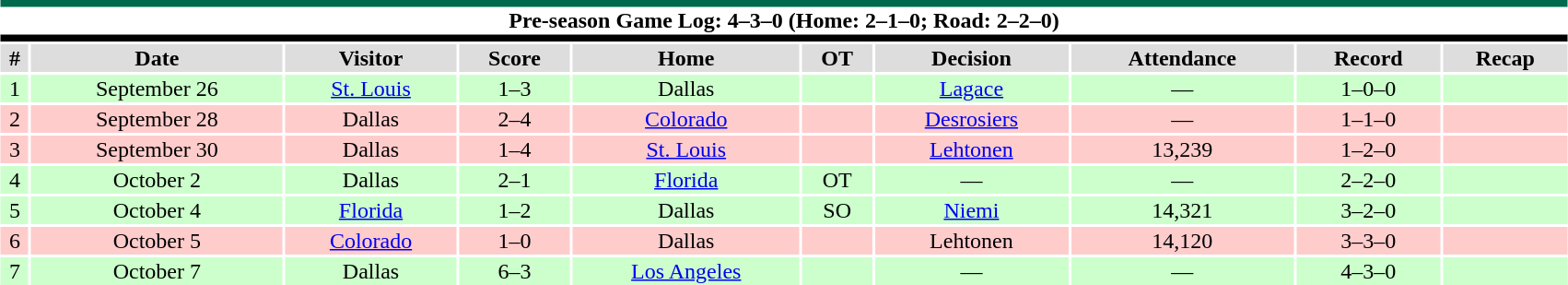<table class="toccolours collapsible collapsed" style="width:90%; clear:both; margin:1.5em auto; text-align:center;">
<tr>
<th colspan=11 style="background:#fff; border-top:#006A4E 5px solid; border-bottom:#000000 5px solid;">Pre-season Game Log: 4–3–0 (Home: 2–1–0; Road: 2–2–0)</th>
</tr>
<tr style="background:#ddd;">
<th>#</th>
<th>Date</th>
<th>Visitor</th>
<th>Score</th>
<th>Home</th>
<th>OT</th>
<th>Decision</th>
<th>Attendance</th>
<th>Record</th>
<th>Recap</th>
</tr>
<tr style="background:#cfc;">
<td>1</td>
<td>September 26</td>
<td><a href='#'>St. Louis</a></td>
<td>1–3</td>
<td>Dallas</td>
<td></td>
<td><a href='#'>Lagace</a></td>
<td>—</td>
<td>1–0–0</td>
<td></td>
</tr>
<tr style="background:#fcc;">
<td>2</td>
<td>September 28</td>
<td>Dallas</td>
<td>2–4</td>
<td><a href='#'>Colorado</a></td>
<td></td>
<td><a href='#'>Desrosiers</a></td>
<td>—</td>
<td>1–1–0</td>
<td></td>
</tr>
<tr style="background:#fcc;">
<td>3</td>
<td>September 30</td>
<td>Dallas</td>
<td>1–4</td>
<td><a href='#'>St. Louis</a></td>
<td></td>
<td><a href='#'>Lehtonen</a></td>
<td>13,239</td>
<td>1–2–0</td>
<td></td>
</tr>
<tr style="background:#cfc;">
<td>4</td>
<td>October 2</td>
<td>Dallas</td>
<td>2–1</td>
<td><a href='#'>Florida</a></td>
<td>OT</td>
<td>—</td>
<td>—</td>
<td>2–2–0</td>
<td></td>
</tr>
<tr style="background:#cfc;">
<td>5</td>
<td>October 4</td>
<td><a href='#'>Florida</a></td>
<td>1–2</td>
<td>Dallas</td>
<td>SO</td>
<td><a href='#'>Niemi</a></td>
<td>14,321</td>
<td>3–2–0</td>
<td></td>
</tr>
<tr style="background:#fcc;">
<td>6</td>
<td>October 5</td>
<td><a href='#'>Colorado</a></td>
<td>1–0</td>
<td>Dallas</td>
<td></td>
<td>Lehtonen</td>
<td>14,120</td>
<td>3–3–0</td>
<td></td>
</tr>
<tr style="background:#cfc;">
<td>7</td>
<td>October 7</td>
<td>Dallas</td>
<td>6–3</td>
<td><a href='#'>Los Angeles</a></td>
<td></td>
<td>—</td>
<td>—</td>
<td>4–3–0</td>
<td></td>
</tr>
</table>
